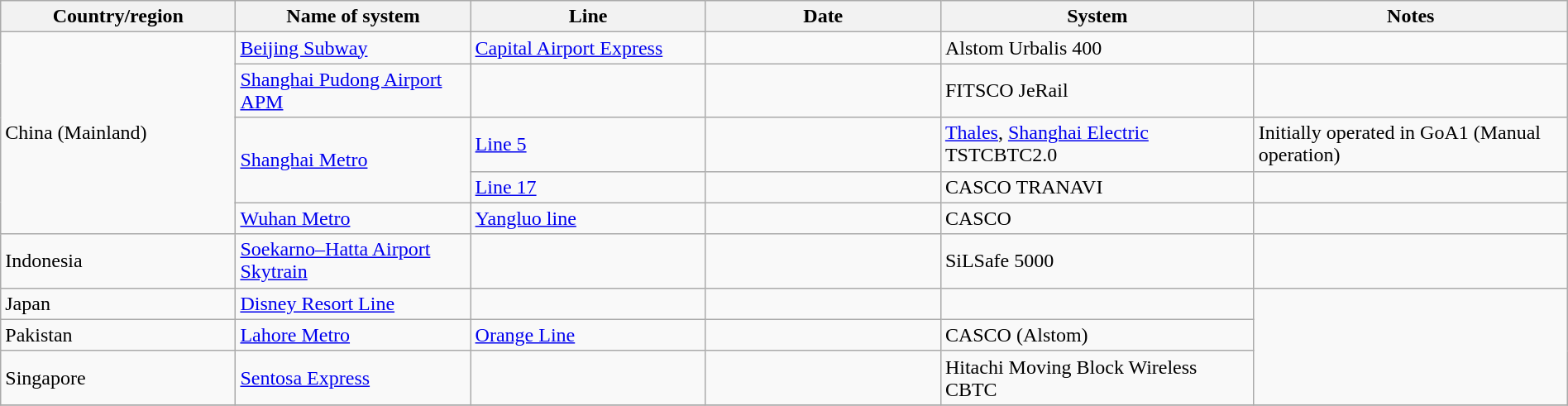<table class="wikitable sortable" style="width:100%">
<tr>
<th style="width:15%">Country/region</th>
<th style="width:15%">Name of system</th>
<th style="width:15%">Line</th>
<th style="width:15%">Date</th>
<th style="width:20%">System</th>
<th style="width:20%">Notes</th>
</tr>
<tr>
<td rowspan="5">China (Mainland)</td>
<td><a href='#'>Beijing Subway</a></td>
<td><a href='#'>Capital Airport Express</a></td>
<td></td>
<td>Alstom Urbalis 400</td>
<td></td>
</tr>
<tr>
<td><a href='#'>Shanghai Pudong Airport APM</a></td>
<td></td>
<td></td>
<td>FITSCO JeRail</td>
<td></td>
</tr>
<tr>
<td rowspan="2"><a href='#'>Shanghai Metro</a></td>
<td><a href='#'>Line 5</a></td>
<td></td>
<td><a href='#'>Thales</a>, <a href='#'>Shanghai Electric</a> TSTCBTC2.0</td>
<td>Initially operated in GoA1 (Manual operation) </td>
</tr>
<tr>
<td><a href='#'>Line 17</a></td>
<td></td>
<td>CASCO TRANAVI</td>
<td></td>
</tr>
<tr>
<td><a href='#'>Wuhan Metro</a></td>
<td><a href='#'>Yangluo line</a></td>
<td></td>
<td>CASCO</td>
<td></td>
</tr>
<tr>
<td>Indonesia</td>
<td><a href='#'>Soekarno–Hatta Airport Skytrain</a></td>
<td></td>
<td></td>
<td>SiLSafe 5000</td>
<td></td>
</tr>
<tr>
<td>Japan</td>
<td><a href='#'>Disney Resort Line</a></td>
<td></td>
<td></td>
<td></td>
<td rowspan="3"></td>
</tr>
<tr>
<td>Pakistan</td>
<td><a href='#'>Lahore Metro</a></td>
<td><a href='#'>Orange Line</a></td>
<td></td>
<td>CASCO (Alstom)</td>
</tr>
<tr>
<td>Singapore</td>
<td><a href='#'>Sentosa Express</a></td>
<td></td>
<td></td>
<td>Hitachi Moving Block Wireless CBTC</td>
</tr>
<tr>
</tr>
</table>
